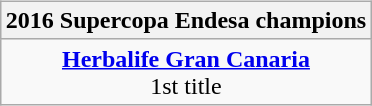<table style="width:100%;">
<tr>
<td valign=top align=right width=33%><br>













</td>
<td style="vertical-align:top; align:center; width:33%;"><br><table style="width:100%;">
<tr>
<td style="width=50%;"></td>
<td></td>
<td style="width=50%;"></td>
</tr>
</table>
<br>

<div></div><table class=wikitable style="text-align:center; margin:auto">
<tr>
<th>2016 Supercopa Endesa champions</th>
</tr>
<tr>
<td><strong><a href='#'>Herbalife Gran Canaria</a></strong><br>1st title</td>
</tr>
</table>
</td>
<td style="vertical-align:top; align:left; width:33%;"><br>

 











</td>
</tr>
</table>
